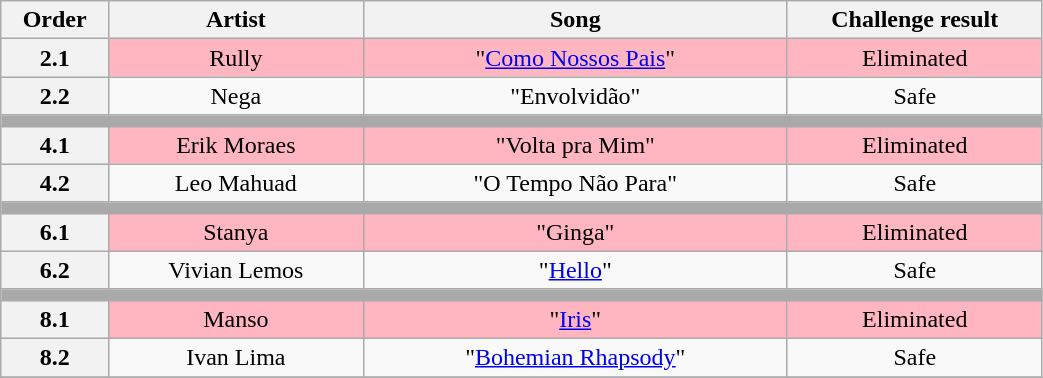<table class="wikitable" style="text-align:center; width:55%;">
<tr>
<th scope="col" width="05%">Order</th>
<th scope="col" width="15%">Artist</th>
<th scope="col" width="25%">Song</th>
<th scope="col" width="15%">Challenge result</th>
</tr>
<tr bgcolor=FFB6C1>
<th>2.1</th>
<td>Rully</td>
<td>"<a href='#'>Como Nossos Pais</a>"</td>
<td>Eliminated</td>
</tr>
<tr>
<th>2.2</th>
<td>Nega</td>
<td>"Envolvidão"</td>
<td>Safe</td>
</tr>
<tr>
<td bgcolor=A9A9A9 colspan=4></td>
</tr>
<tr bgcolor=FFB6C1>
<th>4.1</th>
<td>Erik Moraes</td>
<td>"Volta pra Mim"</td>
<td>Eliminated</td>
</tr>
<tr>
<th>4.2</th>
<td>Leo Mahuad</td>
<td>"O Tempo Não Para"</td>
<td>Safe</td>
</tr>
<tr>
<td bgcolor=A9A9A9 colspan=4></td>
</tr>
<tr bgcolor=FFB6C1>
<th>6.1</th>
<td>Stanya</td>
<td>"Ginga"</td>
<td>Eliminated</td>
</tr>
<tr>
<th>6.2</th>
<td>Vivian Lemos</td>
<td>"<a href='#'>Hello</a>"</td>
<td>Safe</td>
</tr>
<tr>
<td bgcolor=A9A9A9 colspan=4></td>
</tr>
<tr bgcolor=FFB6C1>
<th>8.1</th>
<td>Manso</td>
<td>"<a href='#'>Iris</a>"</td>
<td>Eliminated</td>
</tr>
<tr>
<th>8.2</th>
<td>Ivan Lima</td>
<td>"<a href='#'>Bohemian Rhapsody</a>"</td>
<td>Safe</td>
</tr>
<tr>
</tr>
</table>
